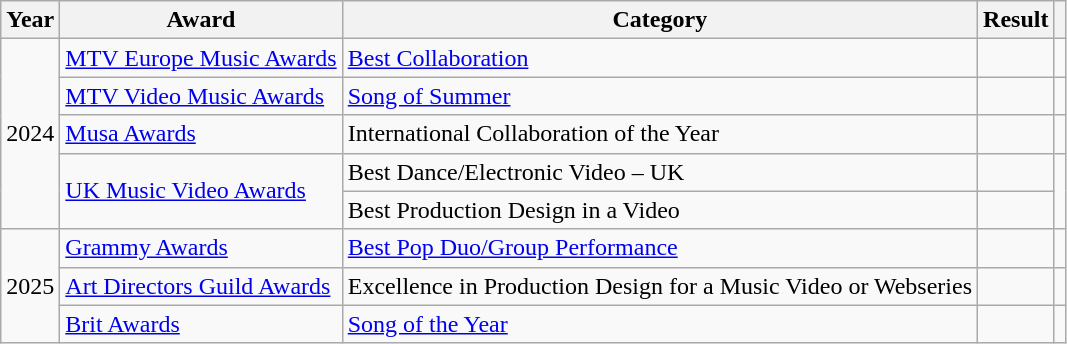<table class="wikitable sortable plainrowheaders">
<tr>
<th scope="col">Year</th>
<th scope="col">Award</th>
<th scope="col">Category</th>
<th scope="col">Result</th>
<th class="unsortable"></th>
</tr>
<tr>
<td rowspan="5" style="text-align:center">2024</td>
<td><a href='#'>MTV Europe Music Awards</a></td>
<td><a href='#'>Best Collaboration</a></td>
<td></td>
<td style="text-align:center"></td>
</tr>
<tr>
<td><a href='#'>MTV Video Music Awards</a></td>
<td><a href='#'>Song of Summer</a></td>
<td></td>
<td style="text-align:center"></td>
</tr>
<tr>
<td><a href='#'>Musa Awards</a></td>
<td>International Collaboration of the Year</td>
<td></td>
<td style="text-align:center"></td>
</tr>
<tr>
<td rowspan="2"><a href='#'>UK Music Video Awards</a></td>
<td>Best Dance/Electronic Video – UK</td>
<td></td>
<td rowspan="2" style="text-align:center"></td>
</tr>
<tr>
<td>Best Production Design in a Video</td>
<td></td>
</tr>
<tr>
<td rowspan="6" style="text-align:center">2025</td>
<td><a href='#'>Grammy Awards</a></td>
<td><a href='#'>Best Pop Duo/Group Performance</a></td>
<td></td>
<td style="text-align:center"></td>
</tr>
<tr>
<td scope="row"><a href='#'>Art Directors Guild Awards</a></td>
<td>Excellence in Production Design for a Music Video or Webseries</td>
<td></td>
<td style="text-align:center;"></td>
</tr>
<tr>
<td><a href='#'>Brit Awards</a></td>
<td><a href='#'>Song of the Year</a></td>
<td></td>
<td style="text-align:center;"></td>
</tr>
</table>
